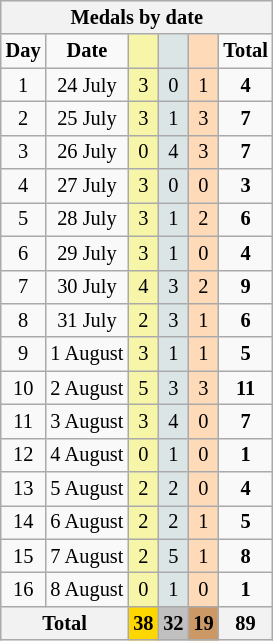<table class="wikitable" style="font-size:85%">
<tr bgcolor="#efefef">
<th colspan=6>Medals by date</th>
</tr>
<tr align=center>
<td><strong>Day</strong></td>
<td><strong>Date</strong></td>
<td bgcolor=#f7f6a8></td>
<td bgcolor=#dce5e5></td>
<td bgcolor=#ffdab9></td>
<td><strong>Total</strong></td>
</tr>
<tr align=center>
<td>1</td>
<td>24 July</td>
<td style="background:#F7F6A8;">3</td>
<td style="background:#DCE5E5;">0</td>
<td style="background:#FFDAB9;">1</td>
<td><strong>4</strong></td>
</tr>
<tr align=center>
<td>2</td>
<td>25 July</td>
<td style="background:#F7F6A8;">3</td>
<td style="background:#DCE5E5;">1</td>
<td style="background:#FFDAB9;">3</td>
<td><strong>7</strong></td>
</tr>
<tr align=center>
<td>3</td>
<td>26 July</td>
<td style="background:#F7F6A8;">0</td>
<td style="background:#DCE5E5;">4</td>
<td style="background:#FFDAB9;">3</td>
<td><strong>7</strong></td>
</tr>
<tr align=center>
<td>4</td>
<td>27 July</td>
<td style="background:#F7F6A8;">3</td>
<td style="background:#DCE5E5;">0</td>
<td style="background:#FFDAB9;">0</td>
<td><strong>3</strong></td>
</tr>
<tr align=center>
<td>5</td>
<td>28 July</td>
<td style="background:#F7F6A8;">3</td>
<td style="background:#DCE5E5;">1</td>
<td style="background:#FFDAB9;">2</td>
<td><strong>6</strong></td>
</tr>
<tr align=center>
<td>6</td>
<td>29 July</td>
<td style="background:#F7F6A8;">3</td>
<td style="background:#DCE5E5;">1</td>
<td style="background:#FFDAB9;">0</td>
<td><strong>4</strong></td>
</tr>
<tr align=center>
<td>7</td>
<td>30 July</td>
<td style="background:#F7F6A8;">4</td>
<td style="background:#DCE5E5;">3</td>
<td style="background:#FFDAB9;">2</td>
<td><strong>9</strong></td>
</tr>
<tr align=center>
<td>8</td>
<td>31 July</td>
<td style="background:#F7F6A8;">2</td>
<td style="background:#DCE5E5;">3</td>
<td style="background:#FFDAB9;">1</td>
<td><strong>6</strong></td>
</tr>
<tr align=center>
<td>9</td>
<td>1 August</td>
<td style="background:#F7F6A8;">3</td>
<td style="background:#DCE5E5;">1</td>
<td style="background:#FFDAB9;">1</td>
<td><strong>5</strong></td>
</tr>
<tr align=center>
<td>10</td>
<td>2 August</td>
<td style="background:#F7F6A8;">5</td>
<td style="background:#DCE5E5;">3</td>
<td style="background:#FFDAB9;">3</td>
<td><strong>11</strong></td>
</tr>
<tr align=center>
<td>11</td>
<td>3 August</td>
<td style="background:#F7F6A8;">3</td>
<td style="background:#DCE5E5;">4</td>
<td style="background:#FFDAB9;">0</td>
<td><strong>7</strong></td>
</tr>
<tr align=center>
<td>12</td>
<td>4 August</td>
<td style="background:#F7F6A8;">0</td>
<td style="background:#DCE5E5;">1</td>
<td style="background:#FFDAB9;">0</td>
<td><strong>1</strong></td>
</tr>
<tr align=center>
<td>13</td>
<td>5 August</td>
<td style="background:#F7F6A8;">2</td>
<td style="background:#DCE5E5;">2</td>
<td style="background:#FFDAB9;">0</td>
<td><strong>4</strong></td>
</tr>
<tr align=center>
<td>14</td>
<td>6 August</td>
<td style="background:#F7F6A8;">2</td>
<td style="background:#DCE5E5;">2</td>
<td style="background:#FFDAB9;">1</td>
<td><strong>5</strong></td>
</tr>
<tr align=center>
<td>15</td>
<td>7 August</td>
<td style="background:#F7F6A8;">2</td>
<td style="background:#DCE5E5;">5</td>
<td style="background:#FFDAB9;">1</td>
<td><strong>8</strong></td>
</tr>
<tr align=center>
<td>16</td>
<td>8 August</td>
<td style="background:#F7F6A8;">0</td>
<td style="background:#DCE5E5;">1</td>
<td style="background:#FFDAB9;">0</td>
<td><strong>1</strong></td>
</tr>
<tr align=center>
<th colspan=2>Total</th>
<th style="background:gold;">38</th>
<th style="background:silver;">32</th>
<th style="background:#c96;">19</th>
<th>89</th>
</tr>
</table>
